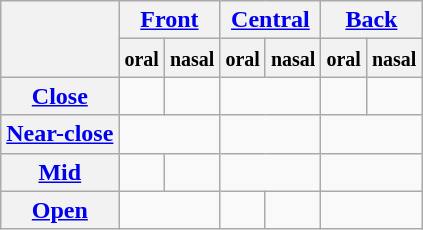<table class="wikitable" style="text-align:center">
<tr>
<th rowspan="2"></th>
<th colspan="2"><a href='#'>Front</a></th>
<th colspan="2"><a href='#'>Central</a></th>
<th colspan="2"><a href='#'>Back</a></th>
</tr>
<tr>
<th><small>oral</small></th>
<th><small>nasal</small></th>
<th><small>oral</small></th>
<th><small>nasal</small></th>
<th><small>oral</small></th>
<th><small>nasal</small></th>
</tr>
<tr align="center">
<th><a href='#'>Close</a></th>
<td></td>
<td></td>
<td colspan="2"></td>
<td></td>
<td></td>
</tr>
<tr>
<th><a href='#'>Near-close</a></th>
<td colspan="2"></td>
<td colspan="2"></td>
<td colspan="2"></td>
</tr>
<tr align="center">
<th><a href='#'>Mid</a></th>
<td> </td>
<td></td>
<td colspan="2"></td>
<td colspan="2"> </td>
</tr>
<tr align="center">
<th><a href='#'>Open</a></th>
<td colspan="2"> </td>
<td></td>
<td></td>
<td colspan="2"></td>
</tr>
</table>
